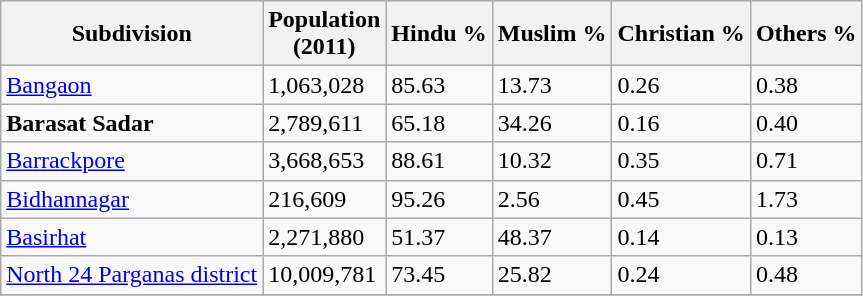<table class="wikitable sortable">
<tr>
<th>Subdivision</th>
<th>Population<br>(2011)</th>
<th>Hindu %</th>
<th>Muslim %</th>
<th>Christian %</th>
<th>Others %</th>
</tr>
<tr>
<td><a href='#'>Bangaon</a></td>
<td>1,063,028</td>
<td>85.63</td>
<td>13.73</td>
<td>0.26</td>
<td>0.38</td>
</tr>
<tr>
<td><strong>Barasat Sadar</strong></td>
<td>2,789,611</td>
<td>65.18</td>
<td>34.26</td>
<td>0.16</td>
<td>0.40</td>
</tr>
<tr>
<td><a href='#'>Barrackpore</a></td>
<td>3,668,653</td>
<td>88.61</td>
<td>10.32</td>
<td>0.35</td>
<td>0.71</td>
</tr>
<tr>
<td><a href='#'>Bidhannagar</a></td>
<td>216,609</td>
<td>95.26</td>
<td>2.56</td>
<td>0.45</td>
<td>1.73</td>
</tr>
<tr>
<td><a href='#'>Basirhat</a></td>
<td>2,271,880</td>
<td>51.37</td>
<td>48.37</td>
<td>0.14</td>
<td>0.13</td>
</tr>
<tr>
<td><a href='#'>North 24 Parganas district</a></td>
<td>10,009,781</td>
<td>73.45</td>
<td>25.82</td>
<td>0.24</td>
<td>0.48</td>
</tr>
<tr>
</tr>
</table>
